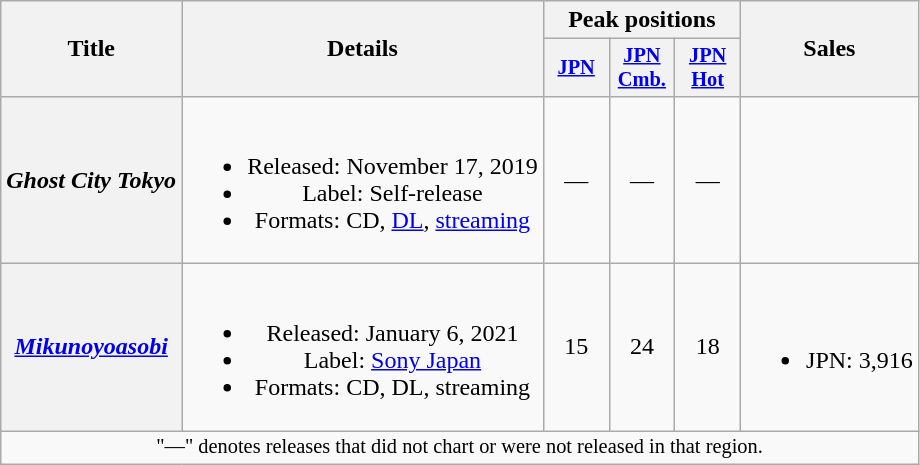<table class="wikitable plainrowheaders" style="text-align:center;">
<tr>
<th scope="col" rowspan="2">Title</th>
<th scope="col" rowspan="2">Details</th>
<th scope="col" colspan="3">Peak positions</th>
<th scope="col" rowspan="2">Sales</th>
</tr>
<tr>
<th scope="col" style="width:2.75em;font-size:85%;"><a href='#'>JPN</a><br></th>
<th scope="col" style="width:2.75em;font-size:85%;"><a href='#'>JPN<br>Cmb.</a><br></th>
<th scope="col" style="width:2.75em;font-size:85%;"><a href='#'>JPN<br>Hot</a><br></th>
</tr>
<tr>
<th scope="row"><em>Ghost City Tokyo</em></th>
<td><br><ul><li>Released: November 17, 2019</li><li>Label: Self-release</li><li>Formats: CD, <a href='#'>DL</a>, <a href='#'>streaming</a></li></ul></td>
<td>—</td>
<td>—</td>
<td>—</td>
<td></td>
</tr>
<tr>
<th scope="row"><em><a href='#'>Mikunoyoasobi</a></em></th>
<td><br><ul><li>Released: January 6, 2021</li><li>Label: <a href='#'>Sony Japan</a></li><li>Formats: CD, DL, streaming</li></ul></td>
<td>15</td>
<td>24</td>
<td>18</td>
<td><br><ul><li>JPN: 3,916</li></ul></td>
</tr>
<tr>
<td colspan="6" style="font-size:85%">"—" denotes releases that did not chart or were not released in that region.</td>
</tr>
</table>
